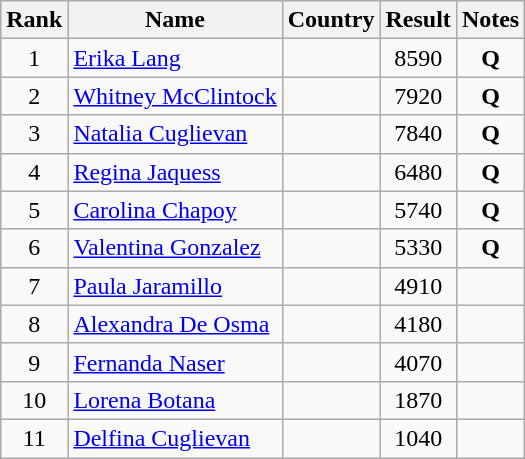<table class="wikitable sortable" style="text-align:center;">
<tr>
<th>Rank</th>
<th>Name</th>
<th>Country</th>
<th>Result</th>
<th>Notes</th>
</tr>
<tr>
<td>1</td>
<td align=left><a href='#'>Erika Lang</a></td>
<td align=left></td>
<td>8590</td>
<td><strong>Q</strong></td>
</tr>
<tr>
<td>2</td>
<td align=left><a href='#'>Whitney McClintock</a></td>
<td align=left></td>
<td>7920</td>
<td><strong>Q</strong></td>
</tr>
<tr>
<td>3</td>
<td align=left><a href='#'>Natalia Cuglievan</a></td>
<td align=left></td>
<td>7840</td>
<td><strong>Q</strong></td>
</tr>
<tr>
<td>4</td>
<td align=left><a href='#'>Regina Jaquess</a></td>
<td align=left></td>
<td>6480</td>
<td><strong>Q</strong></td>
</tr>
<tr>
<td>5</td>
<td align=left><a href='#'>Carolina Chapoy</a></td>
<td align=left></td>
<td>5740</td>
<td><strong>Q</strong></td>
</tr>
<tr>
<td>6</td>
<td align=left><a href='#'>Valentina Gonzalez</a></td>
<td align=left></td>
<td>5330</td>
<td><strong>Q</strong></td>
</tr>
<tr>
<td>7</td>
<td align=left><a href='#'>Paula Jaramillo</a></td>
<td align=left></td>
<td>4910</td>
<td></td>
</tr>
<tr>
<td>8</td>
<td align=left><a href='#'>Alexandra De Osma</a></td>
<td align=left></td>
<td>4180</td>
<td></td>
</tr>
<tr>
<td>9</td>
<td align=left><a href='#'>Fernanda Naser</a></td>
<td align=left></td>
<td>4070</td>
<td></td>
</tr>
<tr>
<td>10</td>
<td align=left><a href='#'>Lorena Botana</a></td>
<td align=left></td>
<td>1870</td>
<td></td>
</tr>
<tr>
<td>11</td>
<td align=left><a href='#'>Delfina Cuglievan</a></td>
<td align=left></td>
<td>1040</td>
<td></td>
</tr>
</table>
